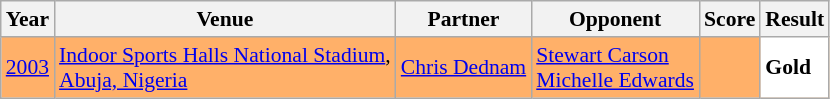<table class="sortable wikitable" style="font-size: 90%;">
<tr>
<th>Year</th>
<th>Venue</th>
<th>Partner</th>
<th>Opponent</th>
<th>Score</th>
<th>Result</th>
</tr>
<tr style="background:#FFB069">
<td align="center"><a href='#'>2003</a></td>
<td align="left"><a href='#'>Indoor Sports Halls National Stadium</a>,<br><a href='#'>Abuja, Nigeria</a></td>
<td align="left"> <a href='#'>Chris Dednam</a></td>
<td align="left"> <a href='#'>Stewart Carson</a> <br>  <a href='#'>Michelle Edwards</a></td>
<td align="left"></td>
<td style="text-align:left; background:white"> <strong>Gold</strong></td>
</tr>
</table>
